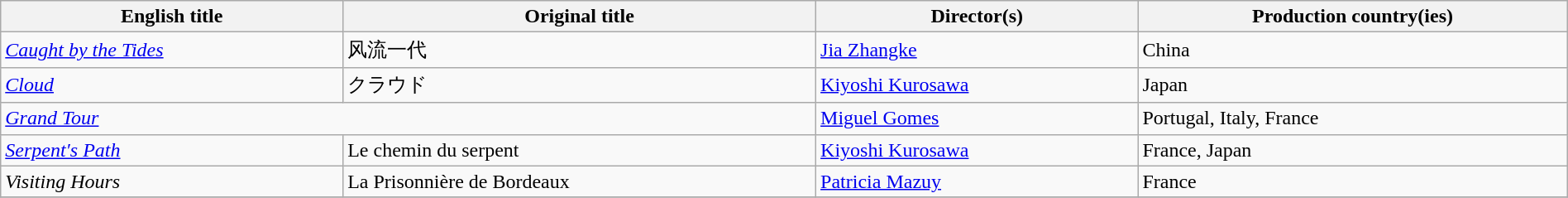<table class="sortable wikitable" style="width:100%; margin-bottom:4px" cellpadding="5">
<tr>
<th scope="col">English title</th>
<th scope="col">Original title</th>
<th scope="col">Director(s)</th>
<th scope="col">Production country(ies)</th>
</tr>
<tr>
<td><em><a href='#'>Caught by the Tides</a></em></td>
<td>风流一代</td>
<td><a href='#'>Jia Zhangke</a></td>
<td>China</td>
</tr>
<tr>
<td><em><a href='#'>Cloud</a></em></td>
<td>クラウド</td>
<td><a href='#'>Kiyoshi Kurosawa</a></td>
<td>Japan</td>
</tr>
<tr>
<td colspan=2><em><a href='#'>Grand Tour</a></em></td>
<td><a href='#'>Miguel Gomes</a></td>
<td>Portugal, Italy, France</td>
</tr>
<tr>
<td><em><a href='#'>Serpent′s Path</a></em></td>
<td>Le chemin du serpent</td>
<td><a href='#'>Kiyoshi Kurosawa</a></td>
<td>France, Japan</td>
</tr>
<tr>
<td><em>Visiting Hours</em></td>
<td>La Prisonnière de Bordeaux</td>
<td><a href='#'>Patricia Mazuy</a></td>
<td>France</td>
</tr>
<tr>
</tr>
</table>
